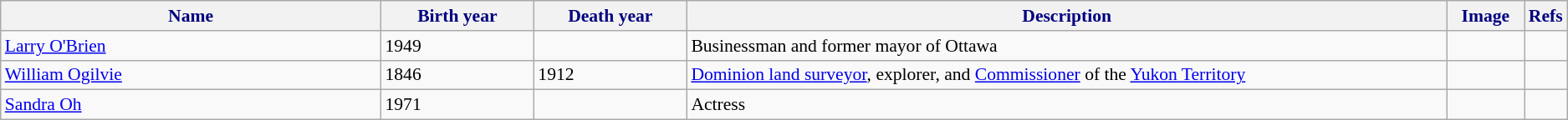<table class="wikitable" style="font-size:90%;">
<tr>
<th style="background-color:#f2f2f2; color: #000080" width="25%">Name</th>
<th style="background-color:#f2f2f2; color: #000080" width="10%">Birth year</th>
<th style="background-color:#f2f2f2; color: #000080" width="10%">Death year</th>
<th style="background-color:#f2f2f2; color: #000080" width="50%">Description</th>
<th style="background-color:#f2f2f2; color: #000080" width="5%">Image</th>
<th style="background-color:#f2f2f2; color: #000080" width="5%">Refs</th>
</tr>
<tr>
<td><a href='#'>Larry O'Brien</a></td>
<td>1949</td>
<td></td>
<td>Businessman and former mayor of Ottawa</td>
<td></td>
<td></td>
</tr>
<tr>
<td><a href='#'>William Ogilvie</a></td>
<td>1846</td>
<td>1912</td>
<td><a href='#'>Dominion land surveyor</a>, explorer, and <a href='#'>Commissioner</a> of the <a href='#'>Yukon Territory</a></td>
<td></td>
<td></td>
</tr>
<tr>
<td><a href='#'>Sandra Oh</a></td>
<td>1971</td>
<td></td>
<td>Actress</td>
<td></td>
<td></td>
</tr>
</table>
